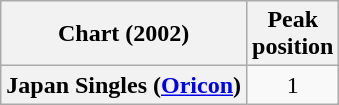<table class="wikitable plainrowheaders">
<tr>
<th>Chart (2002)</th>
<th>Peak<br>position</th>
</tr>
<tr>
<th scope="row">Japan Singles (<a href='#'>Oricon</a>)</th>
<td style="text-align:center;">1</td>
</tr>
</table>
